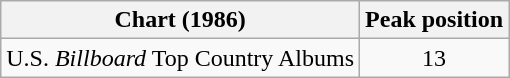<table class="wikitable">
<tr>
<th>Chart (1986)</th>
<th>Peak position</th>
</tr>
<tr>
<td>U.S. <em>Billboard</em> Top Country Albums</td>
<td align="center">13</td>
</tr>
</table>
